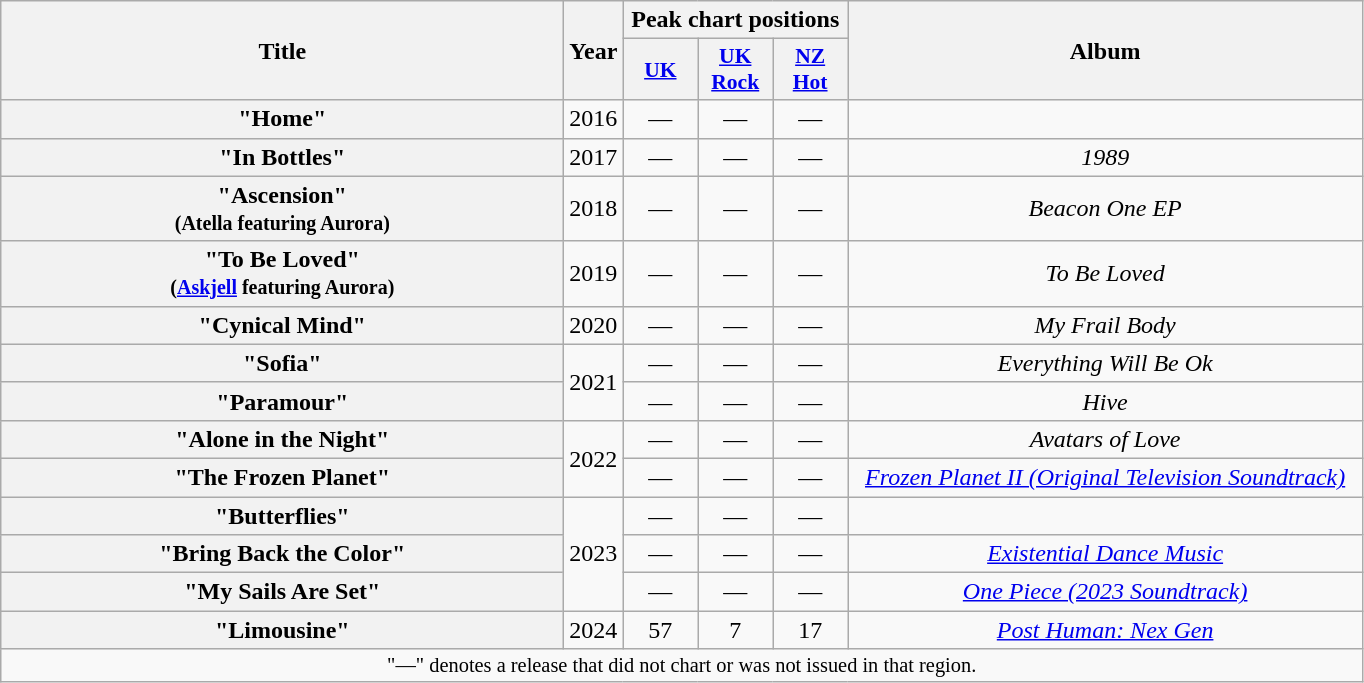<table class="wikitable plainrowheaders" style="text-align:center;">
<tr>
<th scope="col" rowspan="2" style="width:23em;">Title</th>
<th scope="col" rowspan="2" style="width:1em;">Year</th>
<th scope="col" colspan="3">Peak chart positions</th>
<th scope="col" rowspan="2" style="width:21em;">Album</th>
</tr>
<tr>
<th scope="col" style="width:3em;font-size:90%;"><a href='#'>UK</a><br></th>
<th scope="col" style="width:3em;font-size:90%;"><a href='#'>UK<br>Rock</a><br></th>
<th scope="col" style="width:3em;font-size:90%;"><a href='#'>NZ<br>Hot</a><br></th>
</tr>
<tr>
<th scope="row">"Home"<br></th>
<td>2016</td>
<td>—</td>
<td>—</td>
<td>—</td>
<td></td>
</tr>
<tr>
<th scope="row">"In Bottles"<br></th>
<td>2017</td>
<td>—</td>
<td>—</td>
<td>—</td>
<td><em>1989</em></td>
</tr>
<tr>
<th scope="row">"Ascension"<br><small>(Atella featuring Aurora)</small></th>
<td>2018</td>
<td>—</td>
<td>—</td>
<td>—</td>
<td><em>Beacon One EP</em></td>
</tr>
<tr>
<th scope="row">"To Be Loved"<br><small>(<a href='#'>Askjell</a> featuring Aurora)</small></th>
<td>2019</td>
<td>—</td>
<td>—</td>
<td>—</td>
<td><em>To Be Loved</em></td>
</tr>
<tr>
<th scope="row">"Cynical Mind"<br></th>
<td>2020</td>
<td>—</td>
<td>—</td>
<td>—</td>
<td><em>My Frail Body</em></td>
</tr>
<tr>
<th scope="row">"Sofia"<br></th>
<td rowspan="2">2021</td>
<td>—</td>
<td>—</td>
<td>—</td>
<td><em>Everything Will Be Ok</em></td>
</tr>
<tr>
<th scope="row">"Paramour"<br></th>
<td>—</td>
<td>—</td>
<td>—</td>
<td><em>Hive</em></td>
</tr>
<tr>
<th scope="row">"Alone in the Night"<br></th>
<td rowspan="2">2022</td>
<td>—</td>
<td>—</td>
<td>—</td>
<td><em>Avatars of Love</em></td>
</tr>
<tr>
<th scope="row">"The Frozen Planet"<br></th>
<td>—</td>
<td>—</td>
<td>—</td>
<td><em><a href='#'>Frozen Planet II (Original Television Soundtrack)</a></em></td>
</tr>
<tr>
<th scope="row">"Butterflies"<br></th>
<td rowspan="3">2023</td>
<td>—</td>
<td>—</td>
<td>—</td>
<td></td>
</tr>
<tr>
<th scope="row">"Bring Back the Color"<br></th>
<td>—</td>
<td>—</td>
<td>—</td>
<td><em><a href='#'>Existential Dance Music</a></em></td>
</tr>
<tr>
<th scope="row">"My Sails Are Set"<br></th>
<td>—</td>
<td>—</td>
<td>—</td>
<td><em><a href='#'>One Piece (2023 Soundtrack)</a></em></td>
</tr>
<tr>
<th scope="row">"Limousine"<br></th>
<td>2024</td>
<td>57</td>
<td>7</td>
<td>17</td>
<td><em><a href='#'>Post Human: Nex Gen</a></em></td>
</tr>
<tr>
<td colspan="12" style="font-size: 85%">"—" denotes a release that did not chart or was not issued in that region.</td>
</tr>
</table>
